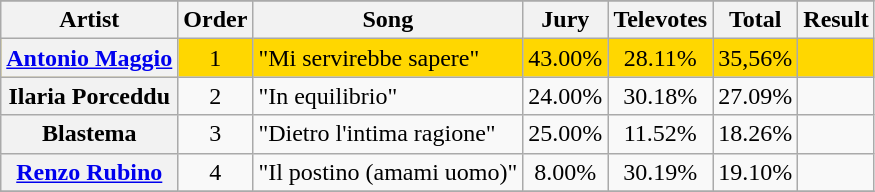<table class="wikitable sortable plainrowheaders">
<tr>
</tr>
<tr>
<th>Artist</th>
<th>Order</th>
<th>Song</th>
<th>Jury</th>
<th>Televotes</th>
<th>Total</th>
<th>Result</th>
</tr>
<tr style="background-color:gold;">
<th scope="row"><a href='#'>Antonio Maggio</a></th>
<td style="text-align:center;">1</td>
<td>"Mi servirebbe sapere"</td>
<td style="text-align:center;">43.00%</td>
<td style="text-align:center;">28.11%</td>
<td style="text-align:center;">35,56%</td>
<td style="text-align:center;"></td>
</tr>
<tr>
<th scope="row">Ilaria Porceddu</th>
<td style="text-align:center;">2</td>
<td>"In equilibrio"</td>
<td style="text-align:center;">24.00%</td>
<td style="text-align:center;">30.18%</td>
<td style="text-align:center;">27.09%</td>
<td style="text-align:center;"></td>
</tr>
<tr>
<th scope="row">Blastema</th>
<td style="text-align:center;">3</td>
<td>"Dietro l'intima ragione"</td>
<td style="text-align:center;">25.00%</td>
<td style="text-align:center;">11.52%</td>
<td style="text-align:center;">18.26%</td>
<td style="text-align:center;"></td>
</tr>
<tr>
<th scope="row"><a href='#'>Renzo Rubino</a></th>
<td style="text-align:center;">4</td>
<td>"Il postino (amami uomo)"</td>
<td style="text-align:center;">8.00%</td>
<td style="text-align:center;">30.19%</td>
<td style="text-align:center;">19.10%</td>
<td style="text-align:center;"></td>
</tr>
<tr>
</tr>
</table>
